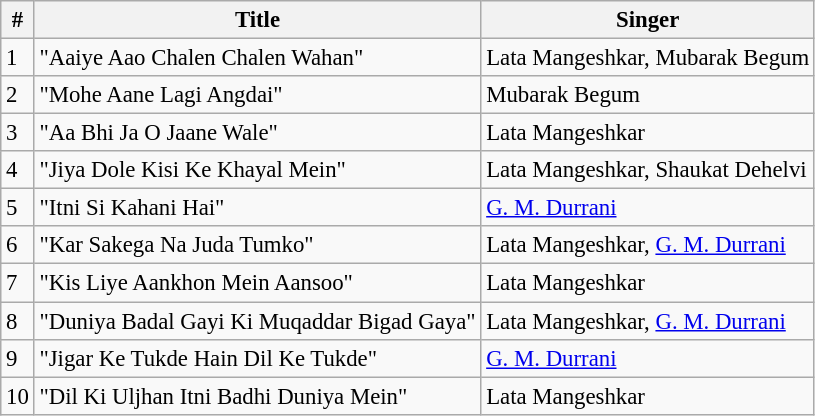<table class="wikitable" style="font-size:95%;">
<tr>
<th>#</th>
<th>Title</th>
<th>Singer</th>
</tr>
<tr>
<td>1</td>
<td>"Aaiye Aao Chalen Chalen Wahan"</td>
<td>Lata Mangeshkar, Mubarak Begum</td>
</tr>
<tr>
<td>2</td>
<td>"Mohe Aane Lagi Angdai"</td>
<td>Mubarak Begum</td>
</tr>
<tr>
<td>3</td>
<td>"Aa Bhi Ja O Jaane Wale"</td>
<td>Lata Mangeshkar</td>
</tr>
<tr>
<td>4</td>
<td>"Jiya Dole Kisi Ke Khayal Mein"</td>
<td>Lata Mangeshkar, Shaukat Dehelvi</td>
</tr>
<tr>
<td>5</td>
<td>"Itni Si Kahani Hai"</td>
<td><a href='#'>G. M. Durrani</a></td>
</tr>
<tr>
<td>6</td>
<td>"Kar Sakega Na Juda Tumko"</td>
<td>Lata Mangeshkar, <a href='#'>G. M. Durrani</a></td>
</tr>
<tr>
<td>7</td>
<td>"Kis Liye Aankhon Mein Aansoo"</td>
<td>Lata Mangeshkar</td>
</tr>
<tr>
<td>8</td>
<td>"Duniya Badal Gayi Ki Muqaddar Bigad Gaya"</td>
<td>Lata Mangeshkar, <a href='#'>G. M. Durrani</a></td>
</tr>
<tr>
<td>9</td>
<td>"Jigar Ke Tukde Hain Dil Ke Tukde"</td>
<td><a href='#'>G. M. Durrani</a></td>
</tr>
<tr>
<td>10</td>
<td>"Dil Ki Uljhan Itni Badhi Duniya Mein"</td>
<td>Lata Mangeshkar</td>
</tr>
</table>
